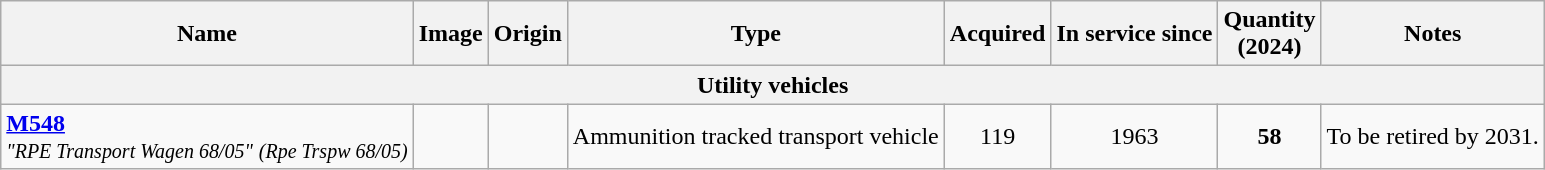<table class="wikitable">
<tr>
<th>Name</th>
<th style="text-align: center; ">Image</th>
<th style="text-align: center; ">Origin</th>
<th>Type</th>
<th style="text-align: center; ">Acquired</th>
<th style="text-align: center; ">In service since</th>
<th style="text-align: center; ">Quantity<br>(2024)</th>
<th style="text-align: center; ">Notes</th>
</tr>
<tr>
<th colspan="8">Utility vehicles</th>
</tr>
<tr>
<td><strong><a href='#'>M548</a></strong><br><small><em>"RPE Transport Wagen 68/05"</em></small> <small><em>(Rpe Trspw 68/05)</em></small></td>
<td style="text-align: center; "></td>
<td><br></td>
<td>Ammunition tracked transport vehicle</td>
<td style="text-align: center; ">119</td>
<td style="text-align: center; ">1963</td>
<td style="text-align: center; "><strong>58</strong></td>
<td>To be retired by 2031.</td>
</tr>
</table>
